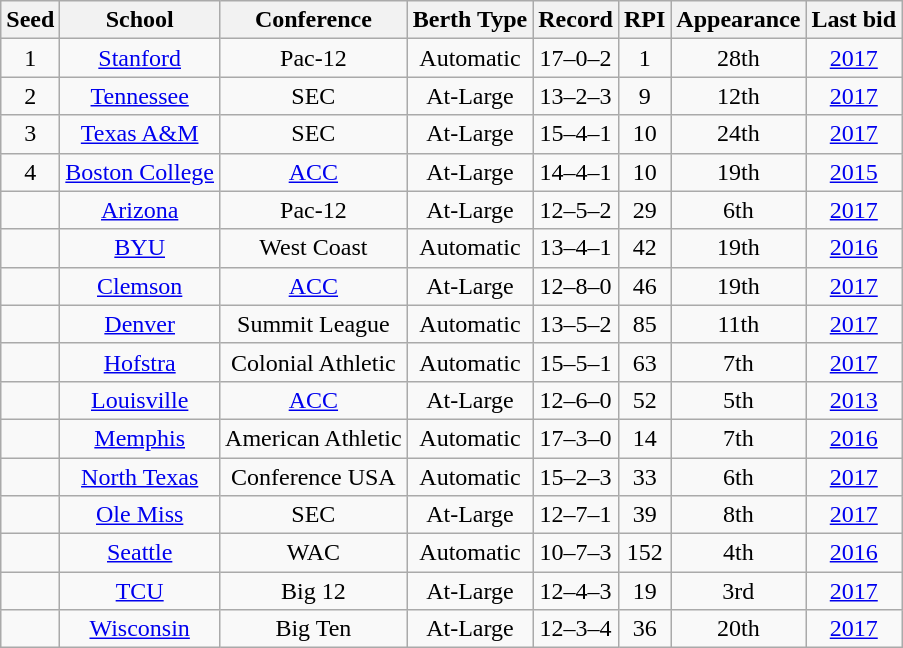<table class="wikitable sortable plainrowheaders" style="text-align:center;">
<tr>
<th scope="col" data-sort-type="number">Seed</th>
<th scope="col">School</th>
<th scope="col">Conference</th>
<th scope="col">Berth Type</th>
<th scope="col" data-sort-type="number">Record</th>
<th scope="col" data-sort-type="number">RPI</th>
<th scope="col" data-sort-type="number">Appearance</th>
<th scope="col" data-sort-type="number">Last bid</th>
</tr>
<tr>
<td data-sort-value=4>1</td>
<td><a href='#'>Stanford</a></td>
<td>Pac-12</td>
<td>Automatic</td>
<td>17–0–2</td>
<td>1</td>
<td>28th</td>
<td><a href='#'>2017</a></td>
</tr>
<tr>
<td data-sort-value=3>2</td>
<td><a href='#'>Tennessee</a></td>
<td>SEC</td>
<td>At-Large</td>
<td>13–2–3</td>
<td>9</td>
<td>12th</td>
<td><a href='#'>2017</a></td>
</tr>
<tr>
<td data-sort-value=2>3</td>
<td><a href='#'>Texas A&M</a></td>
<td>SEC</td>
<td>At-Large</td>
<td>15–4–1</td>
<td>10</td>
<td>24th</td>
<td><a href='#'>2017</a></td>
</tr>
<tr>
<td data-sort-value=1>4</td>
<td><a href='#'>Boston College</a></td>
<td><a href='#'>ACC</a></td>
<td>At-Large</td>
<td>14–4–1</td>
<td>10</td>
<td>19th</td>
<td><a href='#'>2015</a></td>
</tr>
<tr>
<td data-sort-value=0> </td>
<td><a href='#'>Arizona</a></td>
<td>Pac-12</td>
<td>At-Large</td>
<td>12–5–2</td>
<td>29</td>
<td>6th</td>
<td><a href='#'>2017</a></td>
</tr>
<tr>
<td data-sort-value=0> </td>
<td><a href='#'>BYU</a></td>
<td>West Coast</td>
<td>Automatic</td>
<td>13–4–1</td>
<td>42</td>
<td>19th</td>
<td><a href='#'>2016</a></td>
</tr>
<tr>
<td data-sort-value=0> </td>
<td><a href='#'>Clemson</a></td>
<td><a href='#'>ACC</a></td>
<td>At-Large</td>
<td>12–8–0</td>
<td>46</td>
<td>19th</td>
<td><a href='#'>2017</a></td>
</tr>
<tr>
<td data-sort-value=0> </td>
<td><a href='#'>Denver</a></td>
<td>Summit League</td>
<td>Automatic</td>
<td>13–5–2</td>
<td>85</td>
<td>11th</td>
<td><a href='#'>2017</a></td>
</tr>
<tr>
<td data-sort-value=0> </td>
<td><a href='#'>Hofstra</a></td>
<td>Colonial Athletic</td>
<td>Automatic</td>
<td>15–5–1</td>
<td>63</td>
<td>7th</td>
<td><a href='#'>2017</a></td>
</tr>
<tr>
<td data-sort-value=0> </td>
<td><a href='#'>Louisville</a></td>
<td><a href='#'>ACC</a></td>
<td>At-Large</td>
<td>12–6–0</td>
<td>52</td>
<td>5th</td>
<td><a href='#'>2013</a></td>
</tr>
<tr>
<td data-sort-value=0> </td>
<td><a href='#'>Memphis</a></td>
<td>American Athletic</td>
<td>Automatic</td>
<td>17–3–0</td>
<td>14</td>
<td>7th</td>
<td><a href='#'>2016</a></td>
</tr>
<tr>
<td data-sort-value=0> </td>
<td><a href='#'>North Texas</a></td>
<td>Conference USA</td>
<td>Automatic</td>
<td>15–2–3</td>
<td>33</td>
<td>6th</td>
<td><a href='#'>2017</a></td>
</tr>
<tr>
<td data-sort-value=0> </td>
<td><a href='#'>Ole Miss</a></td>
<td>SEC</td>
<td>At-Large</td>
<td>12–7–1</td>
<td>39</td>
<td>8th</td>
<td><a href='#'>2017</a></td>
</tr>
<tr>
<td data-sort-value=0> </td>
<td><a href='#'>Seattle</a></td>
<td>WAC</td>
<td>Automatic</td>
<td>10–7–3</td>
<td>152</td>
<td>4th</td>
<td><a href='#'>2016</a></td>
</tr>
<tr>
<td data-sort-value=0> </td>
<td><a href='#'>TCU</a></td>
<td>Big 12</td>
<td>At-Large</td>
<td>12–4–3</td>
<td>19</td>
<td>3rd</td>
<td><a href='#'>2017</a></td>
</tr>
<tr>
<td data-sort-value=0> </td>
<td><a href='#'>Wisconsin</a></td>
<td>Big Ten</td>
<td>At-Large</td>
<td>12–3–4</td>
<td>36</td>
<td>20th</td>
<td><a href='#'>2017</a></td>
</tr>
</table>
